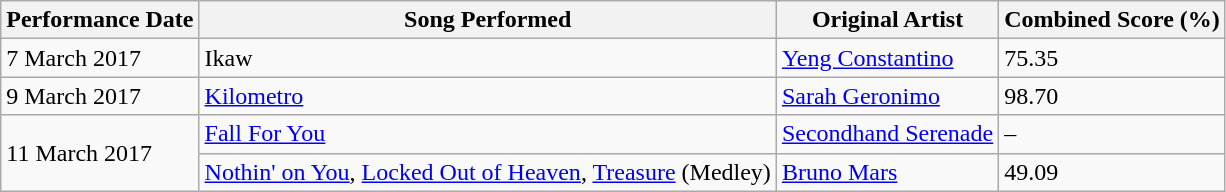<table class="wikitable">
<tr>
<th>Performance Date</th>
<th>Song Performed</th>
<th>Original Artist</th>
<th>Combined Score (%)</th>
</tr>
<tr>
<td>7 March 2017</td>
<td>Ikaw</td>
<td><a href='#'>Yeng Constantino</a></td>
<td>75.35</td>
</tr>
<tr>
<td>9 March 2017</td>
<td><a href='#'>Kilometro</a></td>
<td><a href='#'>Sarah Geronimo</a></td>
<td>98.70</td>
</tr>
<tr>
<td rowspan="2">11 March 2017</td>
<td><a href='#'>Fall For You</a></td>
<td><a href='#'>Secondhand Serenade</a></td>
<td>–</td>
</tr>
<tr>
<td><a href='#'>Nothin' on You</a>, <a href='#'>Locked Out of Heaven</a>, <a href='#'>Treasure</a> (Medley)</td>
<td><a href='#'>Bruno Mars</a></td>
<td>49.09</td>
</tr>
</table>
